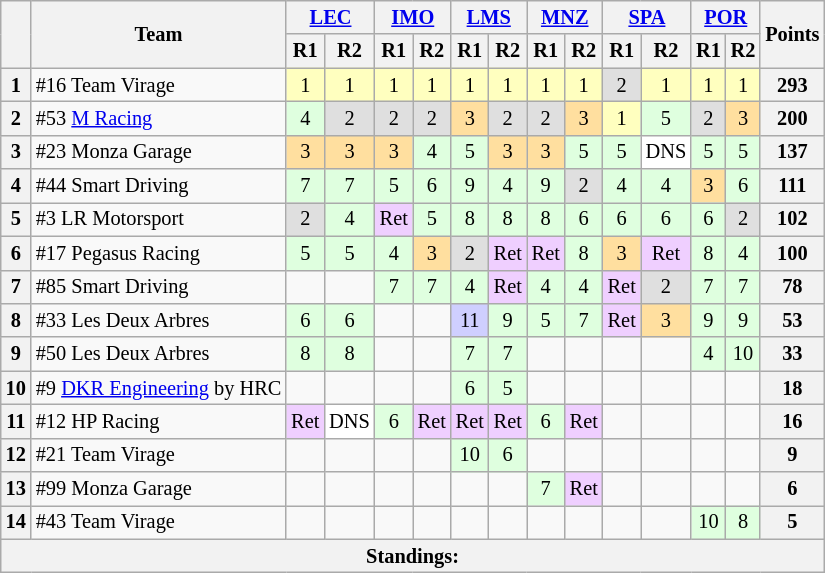<table class="wikitable" style="font-size:85%; text-align:center">
<tr>
<th rowspan=2></th>
<th rowspan=2>Team</th>
<th colspan=2><a href='#'>LEC</a><br></th>
<th colspan=2><a href='#'>IMO</a><br></th>
<th colspan=2><a href='#'>LMS</a><br></th>
<th colspan=2><a href='#'>MNZ</a><br></th>
<th colspan=2><a href='#'>SPA</a><br></th>
<th colspan=2><a href='#'>POR</a><br></th>
<th rowspan=2>Points</th>
</tr>
<tr>
<th>R1</th>
<th>R2</th>
<th>R1</th>
<th>R2</th>
<th>R1</th>
<th>R2</th>
<th>R1</th>
<th>R2</th>
<th>R1</th>
<th>R2</th>
<th>R1</th>
<th>R2</th>
</tr>
<tr>
<th>1</th>
<td align=left> #16 Team Virage</td>
<td style="background:#ffffbf">1</td>
<td style="background:#ffffbf">1</td>
<td style="background:#ffffbf">1</td>
<td style="background:#ffffbf">1</td>
<td style="background:#ffffbf">1</td>
<td style="background:#ffffbf">1</td>
<td style="background:#ffffbf">1</td>
<td style="background:#ffffbf">1</td>
<td style="background:#dfdfdf">2</td>
<td style="background:#ffffbf">1</td>
<td style="background:#ffffbf">1</td>
<td style="background:#ffffbf">1</td>
<th>293</th>
</tr>
<tr>
<th>2</th>
<td align=left> #53 <a href='#'>M Racing</a></td>
<td style="background:#dfffdf">4</td>
<td style="background:#dfdfdf">2</td>
<td style="background:#dfdfdf">2</td>
<td style="background:#dfdfdf">2</td>
<td style="background:#ffdf9f">3</td>
<td style="background:#dfdfdf">2</td>
<td style="background:#dfdfdf">2</td>
<td style="background:#ffdf9f">3</td>
<td style="background:#ffffbf">1</td>
<td style="background:#dfffdf">5</td>
<td style="background:#dfdfdf">2</td>
<td style="background:#ffdf9f">3</td>
<th>200</th>
</tr>
<tr>
<th>3</th>
<td align=left> #23 Monza Garage</td>
<td style="background:#ffdf9f">3</td>
<td style="background:#ffdf9f">3</td>
<td style="background:#ffdf9f">3</td>
<td style="background:#dfffdf">4</td>
<td style="background:#dfffdf">5</td>
<td style="background:#ffdf9f">3</td>
<td style="background:#ffdf9f">3</td>
<td style="background:#dfffdf">5</td>
<td style="background:#dfffdf">5</td>
<td style="background:#ffffff">DNS</td>
<td style="background:#dfffdf">5</td>
<td style="background:#dfffdf">5</td>
<th>137</th>
</tr>
<tr>
<th>4</th>
<td align=left> #44 Smart Driving</td>
<td style="background:#dfffdf">7</td>
<td style="background:#dfffdf">7</td>
<td style="background:#dfffdf">5</td>
<td style="background:#dfffdf">6</td>
<td style="background:#dfffdf">9</td>
<td style="background:#dfffdf">4</td>
<td style="background:#dfffdf">9</td>
<td style="background:#dfdfdf">2</td>
<td style="background:#dfffdf">4</td>
<td style="background:#dfffdf">4</td>
<td style="background:#ffdf9f">3</td>
<td style="background:#dfffdf">6</td>
<th>111</th>
</tr>
<tr>
<th>5</th>
<td align=left> #3 LR Motorsport</td>
<td style="background:#dfdfdf">2</td>
<td style="background:#dfffdf">4</td>
<td style="background:#efcfff">Ret</td>
<td style="background:#dfffdf">5</td>
<td style="background:#dfffdf">8</td>
<td style="background:#dfffdf">8</td>
<td style="background:#dfffdf">8</td>
<td style="background:#dfffdf">6</td>
<td style="background:#dfffdf">6</td>
<td style="background:#dfffdf">6</td>
<td style="background:#dfffdf">6</td>
<td style="background:#dfdfdf">2</td>
<th>102</th>
</tr>
<tr>
<th>6</th>
<td align=left> #17 Pegasus Racing</td>
<td style="background:#dfffdf">5</td>
<td style="background:#dfffdf">5</td>
<td style="background:#dfffdf">4</td>
<td style="background:#ffdf9f">3</td>
<td style="background:#dfdfdf">2</td>
<td style="background:#efcfff">Ret</td>
<td style="background:#efcfff">Ret</td>
<td style="background:#dfffdf">8</td>
<td style="background:#ffdf9f">3</td>
<td style="background:#efcfff">Ret</td>
<td style="background:#dfffdf">8</td>
<td style="background:#dfffdf">4</td>
<th>100</th>
</tr>
<tr>
<th>7</th>
<td align=left> #85 Smart Driving</td>
<td></td>
<td></td>
<td style="background:#dfffdf">7</td>
<td style="background:#dfffdf">7</td>
<td style="background:#dfffdf">4</td>
<td style="background:#efcfff">Ret</td>
<td style="background:#dfffdf">4</td>
<td style="background:#dfffdf">4</td>
<td style="background:#efcfff">Ret</td>
<td style="background:#dfdfdf">2</td>
<td style="background:#dfffdf">7</td>
<td style="background:#dfffdf">7</td>
<th>78</th>
</tr>
<tr>
<th>8</th>
<td align=left> #33 Les Deux Arbres</td>
<td style="background:#dfffdf">6</td>
<td style="background:#dfffdf">6</td>
<td></td>
<td></td>
<td style="background:#cfcfff">11</td>
<td style="background:#dfffdf">9</td>
<td style="background:#dfffdf">5</td>
<td style="background:#dfffdf">7</td>
<td style="background:#efcfff">Ret</td>
<td style="background:#ffdf9f">3</td>
<td style="background:#dfffdf">9</td>
<td style="background:#dfffdf">9</td>
<th>53</th>
</tr>
<tr>
<th>9</th>
<td align=left> #50 Les Deux Arbres</td>
<td style="background:#dfffdf">8</td>
<td style="background:#dfffdf">8</td>
<td></td>
<td></td>
<td style="background:#dfffdf">7</td>
<td style="background:#dfffdf">7</td>
<td></td>
<td></td>
<td></td>
<td></td>
<td style="background:#dfffdf">4</td>
<td style="background:#dfffdf">10</td>
<th>33</th>
</tr>
<tr>
<th>10</th>
<td align=left> #9 <a href='#'>DKR Engineering</a> by HRC</td>
<td></td>
<td></td>
<td></td>
<td></td>
<td style="background:#dfffdf">6</td>
<td style="background:#dfffdf">5</td>
<td></td>
<td></td>
<td></td>
<td></td>
<td></td>
<td></td>
<th>18</th>
</tr>
<tr>
<th>11</th>
<td align=left> #12 HP Racing</td>
<td style="background:#efcfff">Ret</td>
<td style="background:#ffffff">DNS</td>
<td style="background:#dfffdf">6</td>
<td style="background:#efcfff">Ret</td>
<td style="background:#efcfff">Ret</td>
<td style="background:#efcfff">Ret</td>
<td style="background:#dfffdf">6</td>
<td style="background:#efcfff">Ret</td>
<td></td>
<td></td>
<td></td>
<td></td>
<th>16</th>
</tr>
<tr>
<th>12</th>
<td align=left> #21 Team Virage</td>
<td></td>
<td></td>
<td></td>
<td></td>
<td style="background:#dfffdf">10</td>
<td style="background:#dfffdf">6</td>
<td></td>
<td></td>
<td></td>
<td></td>
<td></td>
<td></td>
<th>9</th>
</tr>
<tr>
<th>13</th>
<td align=left> #99 Monza Garage</td>
<td></td>
<td></td>
<td></td>
<td></td>
<td></td>
<td></td>
<td style="background:#dfffdf">7</td>
<td style="background:#efcfff">Ret</td>
<td></td>
<td></td>
<td></td>
<td></td>
<th>6</th>
</tr>
<tr>
<th>14</th>
<td align=left> #43 Team Virage</td>
<td></td>
<td></td>
<td></td>
<td></td>
<td></td>
<td></td>
<td></td>
<td></td>
<td></td>
<td></td>
<td style="background:#dfffdf">10</td>
<td style="background:#dfffdf">8</td>
<th>5</th>
</tr>
<tr>
<th colspan=15>Standings:</th>
</tr>
</table>
